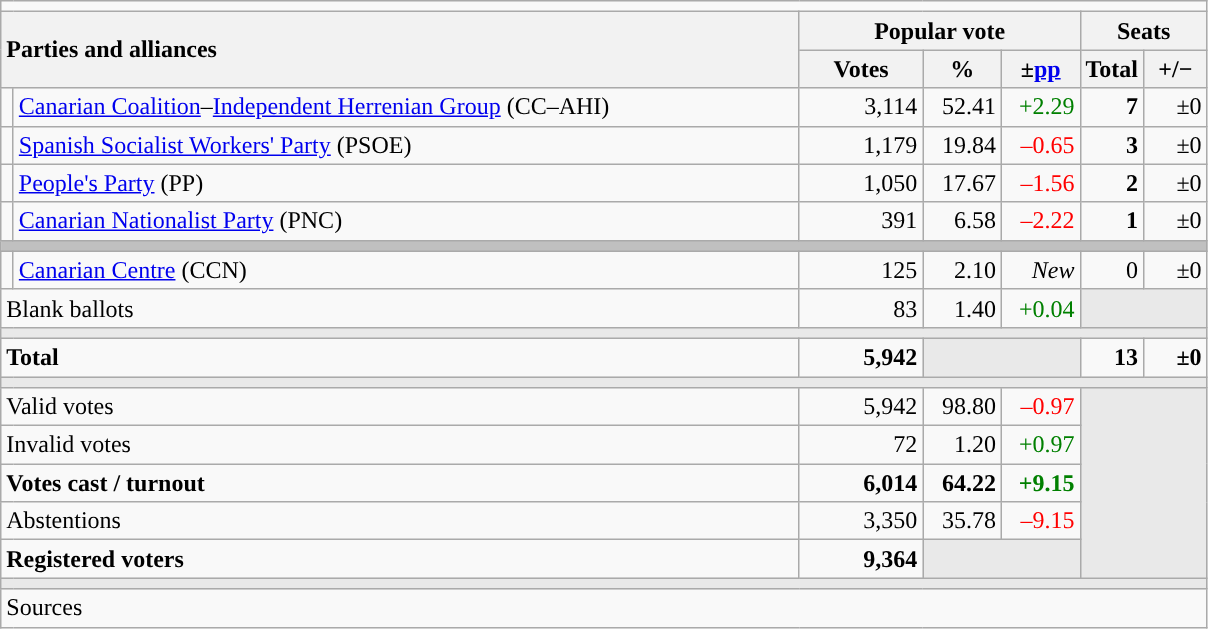<table class="wikitable" style="text-align:right;">
<tr>
<td colspan="7"></td>
</tr>
<tr>
<th style="text-align:left;" rowspan="2" colspan="2" width="525">Parties and alliances</th>
<th colspan="3">Popular vote</th>
<th colspan="2">Seats</th>
</tr>
<tr>
<th width="75">Votes</th>
<th width="45">%</th>
<th width="45">±<a href='#'>pp</a></th>
<th width="35">Total</th>
<th width="35">+/−</th>
</tr>
<tr>
<td width="1" style="color:inherit;background:"></td>
<td align="left"><a href='#'>Canarian Coalition</a>–<a href='#'>Independent Herrenian Group</a> (CC–AHI)</td>
<td>3,114</td>
<td>52.41</td>
<td style="color:green;">+2.29</td>
<td><strong>7</strong></td>
<td>±0</td>
</tr>
<tr>
<td style="color:inherit;background:"></td>
<td align="left"><a href='#'>Spanish Socialist Workers' Party</a> (PSOE)</td>
<td>1,179</td>
<td>19.84</td>
<td style="color:red;">–0.65</td>
<td><strong>3</strong></td>
<td>±0</td>
</tr>
<tr>
<td style="color:inherit;background:"></td>
<td align="left"><a href='#'>People's Party</a> (PP)</td>
<td>1,050</td>
<td>17.67</td>
<td style="color:red;">–1.56</td>
<td><strong>2</strong></td>
<td>±0</td>
</tr>
<tr>
<td style="color:inherit;background:"></td>
<td align="left"><a href='#'>Canarian Nationalist Party</a> (PNC)</td>
<td>391</td>
<td>6.58</td>
<td style="color:red;">–2.22</td>
<td><strong>1</strong></td>
<td>±0</td>
</tr>
<tr>
<td colspan="7" bgcolor="#C0C0C0"></td>
</tr>
<tr>
<td style="color:inherit;background:"></td>
<td align="left"><a href='#'>Canarian Centre</a> (CCN)</td>
<td>125</td>
<td>2.10</td>
<td><em>New</em></td>
<td>0</td>
<td>±0</td>
</tr>
<tr>
<td align="left" colspan="2">Blank ballots</td>
<td>83</td>
<td>1.40</td>
<td style="color:green;">+0.04</td>
<td bgcolor="#E9E9E9" colspan="2"></td>
</tr>
<tr>
<td colspan="7" bgcolor="#E9E9E9"></td>
</tr>
<tr style="font-weight:bold;">
<td align="left" colspan="2">Total</td>
<td>5,942</td>
<td bgcolor="#E9E9E9" colspan="2"></td>
<td>13</td>
<td>±0</td>
</tr>
<tr>
<td colspan="7" bgcolor="#E9E9E9"></td>
</tr>
<tr>
<td align="left" colspan="2">Valid votes</td>
<td>5,942</td>
<td>98.80</td>
<td style="color:red;">–0.97</td>
<td bgcolor="#E9E9E9" colspan="2" rowspan="5"></td>
</tr>
<tr>
<td align="left" colspan="2">Invalid votes</td>
<td>72</td>
<td>1.20</td>
<td style="color:green;">+0.97</td>
</tr>
<tr style="font-weight:bold;">
<td align="left" colspan="2">Votes cast / turnout</td>
<td>6,014</td>
<td>64.22</td>
<td style="color:green;">+9.15</td>
</tr>
<tr>
<td align="left" colspan="2">Abstentions</td>
<td>3,350</td>
<td>35.78</td>
<td style="color:red;">–9.15</td>
</tr>
<tr style="font-weight:bold;">
<td align="left" colspan="2">Registered voters</td>
<td>9,364</td>
<td bgcolor="#E9E9E9" colspan="2"></td>
</tr>
<tr>
<td colspan="7" bgcolor="#E9E9E9"></td>
</tr>
<tr>
<td align="left" colspan="7">Sources</td>
</tr>
</table>
